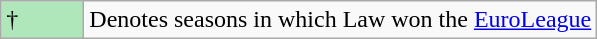<table class="wikitable">
<tr>
<td style="background:#AFE6BA; width:3em;">†</td>
<td>Denotes seasons in which Law won the <a href='#'>EuroLeague</a></td>
</tr>
</table>
